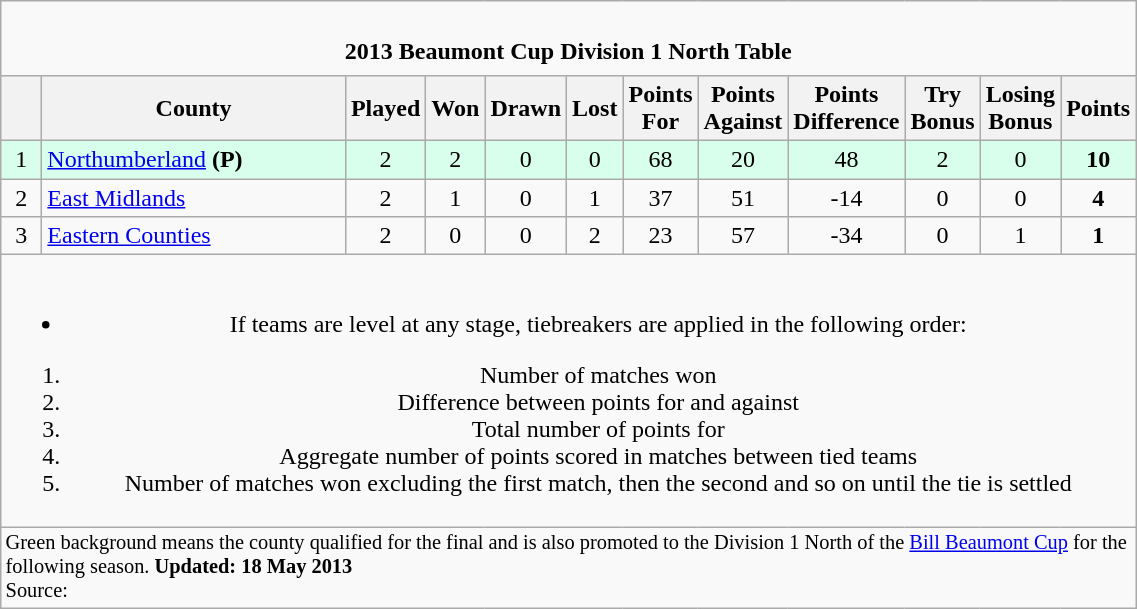<table class="wikitable" style="text-align: center;">
<tr>
<td colspan="15" cellpadding="0" cellspacing="0"><br><table border="0" width="100%" cellpadding="0" cellspacing="0">
<tr>
<td width=20% style="border:0px"></td>
<td style="border:0px"><strong>2013 Beaumont Cup Division 1 North Table</strong></td>
<td width=20% style="border:0px" align=right></td>
</tr>
</table>
</td>
</tr>
<tr>
<th bgcolor="#efefef" width="20"></th>
<th bgcolor="#efefef" width="195">County</th>
<th bgcolor="#efefef" width="20">Played</th>
<th bgcolor="#efefef" width="20">Won</th>
<th bgcolor="#efefef" width="20">Drawn</th>
<th bgcolor="#efefef" width="20">Lost</th>
<th bgcolor="#efefef" width="20">Points For</th>
<th bgcolor="#efefef" width="20">Points Against</th>
<th bgcolor="#efefef" width="20">Points Difference</th>
<th bgcolor="#efefef" width="20">Try Bonus</th>
<th bgcolor="#efefef" width="20">Losing Bonus</th>
<th bgcolor="#efefef" width="20">Points</th>
</tr>
<tr bgcolor=#d8ffeb align=center>
<td>1</td>
<td style="text-align:left;"><a href='#'>Northumberland</a> <strong>(P)</strong></td>
<td>2</td>
<td>2</td>
<td>0</td>
<td>0</td>
<td>68</td>
<td>20</td>
<td>48</td>
<td>2</td>
<td>0</td>
<td><strong>10</strong></td>
</tr>
<tr>
<td>2</td>
<td style="text-align:left;"><a href='#'>East Midlands</a></td>
<td>2</td>
<td>1</td>
<td>0</td>
<td>1</td>
<td>37</td>
<td>51</td>
<td>-14</td>
<td>0</td>
<td>0</td>
<td><strong>4</strong></td>
</tr>
<tr>
<td>3</td>
<td style="text-align:left;"><a href='#'>Eastern Counties</a></td>
<td>2</td>
<td>0</td>
<td>0</td>
<td>2</td>
<td>23</td>
<td>57</td>
<td>-34</td>
<td>0</td>
<td>1</td>
<td><strong>1</strong></td>
</tr>
<tr>
<td colspan="15"><br><ul><li>If teams are level at any stage, tiebreakers are applied in the following order:</li></ul><ol><li>Number of matches won</li><li>Difference between points for and against</li><li>Total number of points for</li><li>Aggregate number of points scored in matches between tied teams</li><li>Number of matches won excluding the first match, then the second and so on until the tie is settled</li></ol></td>
</tr>
<tr | style="text-align:left;" |>
<td colspan="15" style="border:0px;font-size:85%;"><span>Green background</span> means the county qualified for the final and is also promoted to the Division 1 North of the <a href='#'>Bill Beaumont Cup</a> for the following season. <strong>Updated: 18 May 2013</strong><br>Source: </td>
</tr>
</table>
